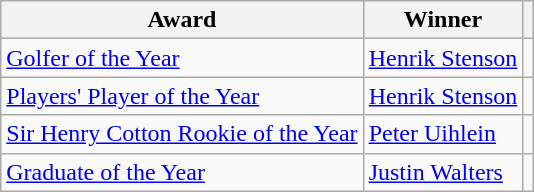<table class="wikitable">
<tr>
<th>Award</th>
<th>Winner</th>
<th></th>
</tr>
<tr>
<td><a href='#'>Golfer of the Year</a></td>
<td> <a href='#'>Henrik Stenson</a></td>
<td></td>
</tr>
<tr>
<td><a href='#'>Players' Player of the Year</a></td>
<td> <a href='#'>Henrik Stenson</a></td>
<td></td>
</tr>
<tr>
<td><a href='#'>Sir Henry Cotton Rookie of the Year</a></td>
<td> <a href='#'>Peter Uihlein</a></td>
<td></td>
</tr>
<tr>
<td><a href='#'>Graduate of the Year</a></td>
<td> <a href='#'>Justin Walters</a></td>
<td></td>
</tr>
</table>
